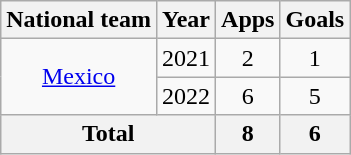<table class="wikitable" style="text-align:center">
<tr>
<th>National team</th>
<th>Year</th>
<th>Apps</th>
<th>Goals</th>
</tr>
<tr>
<td rowspan="2"><a href='#'>Mexico</a></td>
<td>2021</td>
<td>2</td>
<td>1</td>
</tr>
<tr>
<td>2022</td>
<td>6</td>
<td>5</td>
</tr>
<tr>
<th colspan="2">Total</th>
<th>8</th>
<th>6</th>
</tr>
</table>
